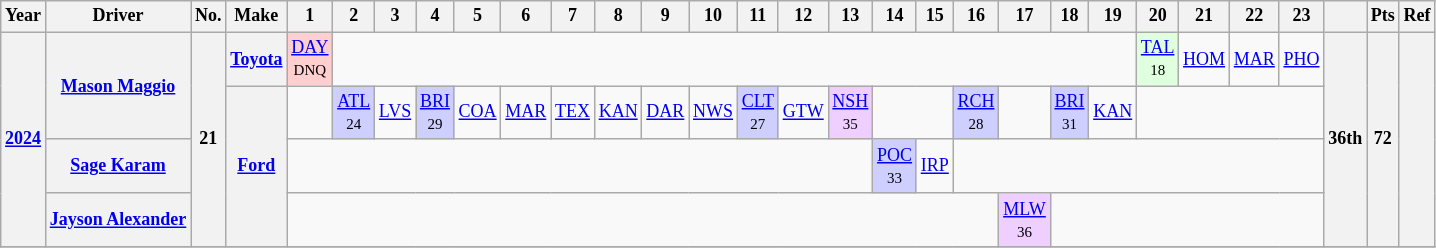<table class="wikitable" style="text-align:center; font-size:75%">
<tr>
<th>Year</th>
<th>Driver</th>
<th>No.</th>
<th>Make</th>
<th>1</th>
<th>2</th>
<th>3</th>
<th>4</th>
<th>5</th>
<th>6</th>
<th>7</th>
<th>8</th>
<th>9</th>
<th>10</th>
<th>11</th>
<th>12</th>
<th>13</th>
<th>14</th>
<th>15</th>
<th>16</th>
<th>17</th>
<th>18</th>
<th>19</th>
<th>20</th>
<th>21</th>
<th>22</th>
<th>23</th>
<th></th>
<th>Pts</th>
<th>Ref</th>
</tr>
<tr>
<th rowspan=4><a href='#'>2024</a></th>
<th rowspan=2><a href='#'>Mason Maggio</a></th>
<th rowspan=4>21</th>
<th><a href='#'>Toyota</a></th>
<td style="background:#FFCFCF;"><a href='#'>DAY</a><br><small>DNQ</small></td>
<td colspan=18></td>
<td style="background:#DFFFDF;"><a href='#'>TAL</a><br><small>18</small></td>
<td><a href='#'>HOM</a></td>
<td><a href='#'>MAR</a></td>
<td><a href='#'>PHO</a></td>
<th rowspan=4>36th</th>
<th rowspan=4>72</th>
<th rowspan=4></th>
</tr>
<tr>
<th rowspan=3><a href='#'>Ford</a></th>
<td></td>
<td style="background:#CFCFFF;"><a href='#'>ATL</a><br><small>24</small></td>
<td><a href='#'>LVS</a></td>
<td style="background:#CFCFFF;"><a href='#'>BRI</a><br><small>29</small></td>
<td><a href='#'>COA</a></td>
<td><a href='#'>MAR</a></td>
<td><a href='#'>TEX</a></td>
<td><a href='#'>KAN</a></td>
<td><a href='#'>DAR</a></td>
<td><a href='#'>NWS</a></td>
<td style="background:#CFCFFF;"><a href='#'>CLT</a><br><small>27</small></td>
<td><a href='#'>GTW</a></td>
<td style="background:#EFCFFF;"><a href='#'>NSH</a><br><small>35</small></td>
<td colspan="2"></td>
<td style="background:#CFCFFF;"><a href='#'>RCH</a><br><small>28</small></td>
<td></td>
<td style="background:#CFCFFF;"><a href='#'>BRI</a><br><small>31</small></td>
<td><a href='#'>KAN</a></td>
<td colspan=4></td>
</tr>
<tr>
<th><a href='#'>Sage Karam</a></th>
<td colspan="13"></td>
<td style="background:#CFCFFF;"><a href='#'>POC</a><br><small>33</small></td>
<td><a href='#'>IRP</a></td>
<td colspan="8"></td>
</tr>
<tr>
<th><a href='#'>Jayson Alexander</a></th>
<td colspan=16></td>
<td style="background:#EFCFFF;"><a href='#'>MLW</a><br><small>36</small></td>
<td colspan=6></td>
</tr>
<tr>
</tr>
</table>
